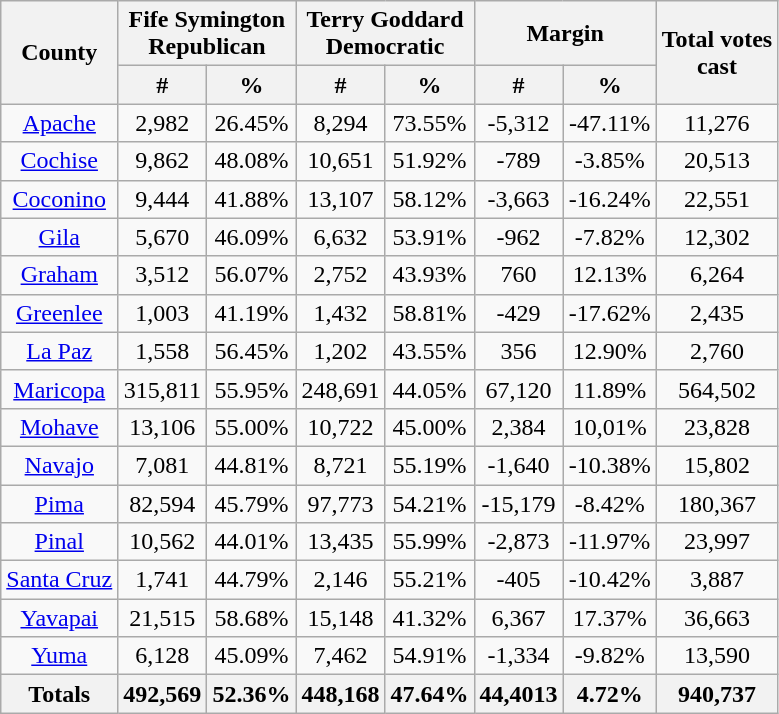<table class="wikitable sortable">
<tr>
<th rowspan="2">County</th>
<th style="text-align:center;" colspan="2">Fife Symington<br>Republican</th>
<th style="text-align:center;" colspan="2">Terry Goddard<br>Democratic</th>
<th style="text-align:center;" colspan="2">Margin</th>
<th style="text-align:center;" rowspan="2">Total votes<br>cast</th>
</tr>
<tr>
<th style="text-align:center;" data-sort-type="number">#</th>
<th style="text-align:center;" data-sort-type="number">%</th>
<th style="text-align:center;" data-sort-type="number">#</th>
<th style="text-align:center;" data-sort-type="number">%</th>
<th style="text-align:center;" data-sort-type="number">#</th>
<th style="text-align:center;" data-sort-type="number">%</th>
</tr>
<tr style="text-align:center;">
<td><a href='#'>Apache</a></td>
<td>2,982</td>
<td>26.45%</td>
<td>8,294</td>
<td>73.55%</td>
<td>-5,312</td>
<td>-47.11%</td>
<td>11,276</td>
</tr>
<tr style="text-align:center;">
<td><a href='#'>Cochise</a></td>
<td>9,862</td>
<td>48.08%</td>
<td>10,651</td>
<td>51.92%</td>
<td>-789</td>
<td>-3.85%</td>
<td>20,513</td>
</tr>
<tr style="text-align:center;">
<td><a href='#'>Coconino</a></td>
<td>9,444</td>
<td>41.88%</td>
<td>13,107</td>
<td>58.12%</td>
<td>-3,663</td>
<td>-16.24%</td>
<td>22,551</td>
</tr>
<tr style="text-align:center;">
<td><a href='#'>Gila</a></td>
<td>5,670</td>
<td>46.09%</td>
<td>6,632</td>
<td>53.91%</td>
<td>-962</td>
<td>-7.82%</td>
<td>12,302</td>
</tr>
<tr style="text-align:center;">
<td><a href='#'>Graham</a></td>
<td>3,512</td>
<td>56.07%</td>
<td>2,752</td>
<td>43.93%</td>
<td>760</td>
<td>12.13%</td>
<td>6,264</td>
</tr>
<tr style="text-align:center;">
<td><a href='#'>Greenlee</a></td>
<td>1,003</td>
<td>41.19%</td>
<td>1,432</td>
<td>58.81%</td>
<td>-429</td>
<td>-17.62%</td>
<td>2,435</td>
</tr>
<tr style="text-align:center;">
<td><a href='#'>La Paz</a></td>
<td>1,558</td>
<td>56.45%</td>
<td>1,202</td>
<td>43.55%</td>
<td>356</td>
<td>12.90%</td>
<td>2,760</td>
</tr>
<tr style="text-align:center;">
<td><a href='#'>Maricopa</a></td>
<td>315,811</td>
<td>55.95%</td>
<td>248,691</td>
<td>44.05%</td>
<td>67,120</td>
<td>11.89%</td>
<td>564,502</td>
</tr>
<tr style="text-align:center;">
<td><a href='#'>Mohave</a></td>
<td>13,106</td>
<td>55.00%</td>
<td>10,722</td>
<td>45.00%</td>
<td>2,384</td>
<td>10,01%</td>
<td>23,828</td>
</tr>
<tr style="text-align:center;">
<td><a href='#'>Navajo</a></td>
<td>7,081</td>
<td>44.81%</td>
<td>8,721</td>
<td>55.19%</td>
<td>-1,640</td>
<td>-10.38%</td>
<td>15,802</td>
</tr>
<tr style="text-align:center;">
<td><a href='#'>Pima</a></td>
<td>82,594</td>
<td>45.79%</td>
<td>97,773</td>
<td>54.21%</td>
<td>-15,179</td>
<td>-8.42%</td>
<td>180,367</td>
</tr>
<tr style="text-align:center;">
<td><a href='#'>Pinal</a></td>
<td>10,562</td>
<td>44.01%</td>
<td>13,435</td>
<td>55.99%</td>
<td>-2,873</td>
<td>-11.97%</td>
<td>23,997</td>
</tr>
<tr style="text-align:center;">
<td><a href='#'>Santa Cruz</a></td>
<td>1,741</td>
<td>44.79%</td>
<td>2,146</td>
<td>55.21%</td>
<td>-405</td>
<td>-10.42%</td>
<td>3,887</td>
</tr>
<tr style="text-align:center;">
<td><a href='#'>Yavapai</a></td>
<td>21,515</td>
<td>58.68%</td>
<td>15,148</td>
<td>41.32%</td>
<td>6,367</td>
<td>17.37%</td>
<td>36,663</td>
</tr>
<tr style="text-align:center;">
<td><a href='#'>Yuma</a></td>
<td>6,128</td>
<td>45.09%</td>
<td>7,462</td>
<td>54.91%</td>
<td>-1,334</td>
<td>-9.82%</td>
<td>13,590</td>
</tr>
<tr style="text-align:center;">
<th>Totals</th>
<th>492,569</th>
<th>52.36%</th>
<th>448,168</th>
<th>47.64%</th>
<th>44,4013</th>
<th>4.72%</th>
<th>940,737</th>
</tr>
</table>
